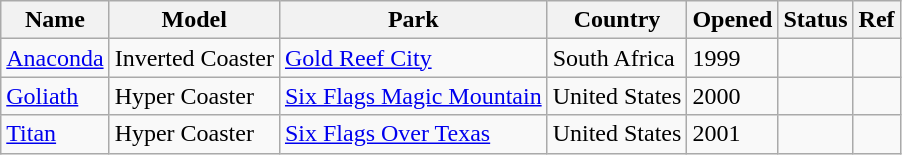<table class="wikitable sortable">
<tr>
<th>Name</th>
<th>Model</th>
<th>Park</th>
<th>Country</th>
<th>Opened</th>
<th>Status</th>
<th class="unsortable">Ref</th>
</tr>
<tr>
<td><a href='#'>Anaconda</a></td>
<td>Inverted Coaster</td>
<td><a href='#'>Gold Reef City</a></td>
<td> South Africa</td>
<td>1999</td>
<td></td>
<td></td>
</tr>
<tr>
<td><a href='#'>Goliath</a></td>
<td>Hyper Coaster</td>
<td><a href='#'>Six Flags Magic Mountain</a></td>
<td> United States</td>
<td>2000</td>
<td></td>
<td></td>
</tr>
<tr>
<td><a href='#'>Titan</a></td>
<td>Hyper Coaster</td>
<td><a href='#'>Six Flags Over Texas</a></td>
<td> United States</td>
<td>2001</td>
<td></td>
<td></td>
</tr>
</table>
